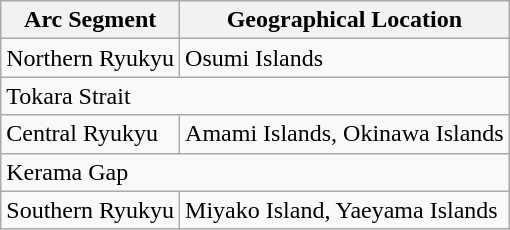<table class="wikitable">
<tr>
<th>Arc Segment</th>
<th>Geographical Location</th>
</tr>
<tr>
<td>Northern Ryukyu</td>
<td>Osumi Islands</td>
</tr>
<tr>
<td colspan="2">Tokara Strait</td>
</tr>
<tr>
<td>Central Ryukyu</td>
<td>Amami Islands, Okinawa Islands</td>
</tr>
<tr>
<td colspan="2">Kerama Gap</td>
</tr>
<tr>
<td>Southern Ryukyu</td>
<td>Miyako Island, Yaeyama Islands</td>
</tr>
</table>
